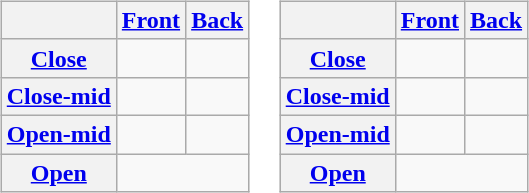<table>
<tr>
<td><br><table class="wikitable" style="text-align: center">
<tr>
<th></th>
<th><a href='#'>Front</a></th>
<th><a href='#'>Back</a></th>
</tr>
<tr>
<th><a href='#'>Close</a></th>
<td></td>
<td></td>
</tr>
<tr>
<th><a href='#'>Close-mid</a></th>
<td></td>
<td></td>
</tr>
<tr>
<th><a href='#'>Open-mid</a></th>
<td></td>
<td></td>
</tr>
<tr>
<th><a href='#'>Open</a></th>
<td colspan="2"></td>
</tr>
</table>
</td>
<td><br><table class="wikitable" style="text-align: center">
<tr>
<th></th>
<th><a href='#'>Front</a></th>
<th><a href='#'>Back</a></th>
</tr>
<tr>
<th><a href='#'>Close</a></th>
<td></td>
<td></td>
</tr>
<tr>
<th><a href='#'>Close-mid</a></th>
<td></td>
<td></td>
</tr>
<tr>
<th><a href='#'>Open-mid</a></th>
<td></td>
<td></td>
</tr>
<tr>
<th><a href='#'>Open</a></th>
<td colspan="2"></td>
</tr>
</table>
</td>
</tr>
</table>
